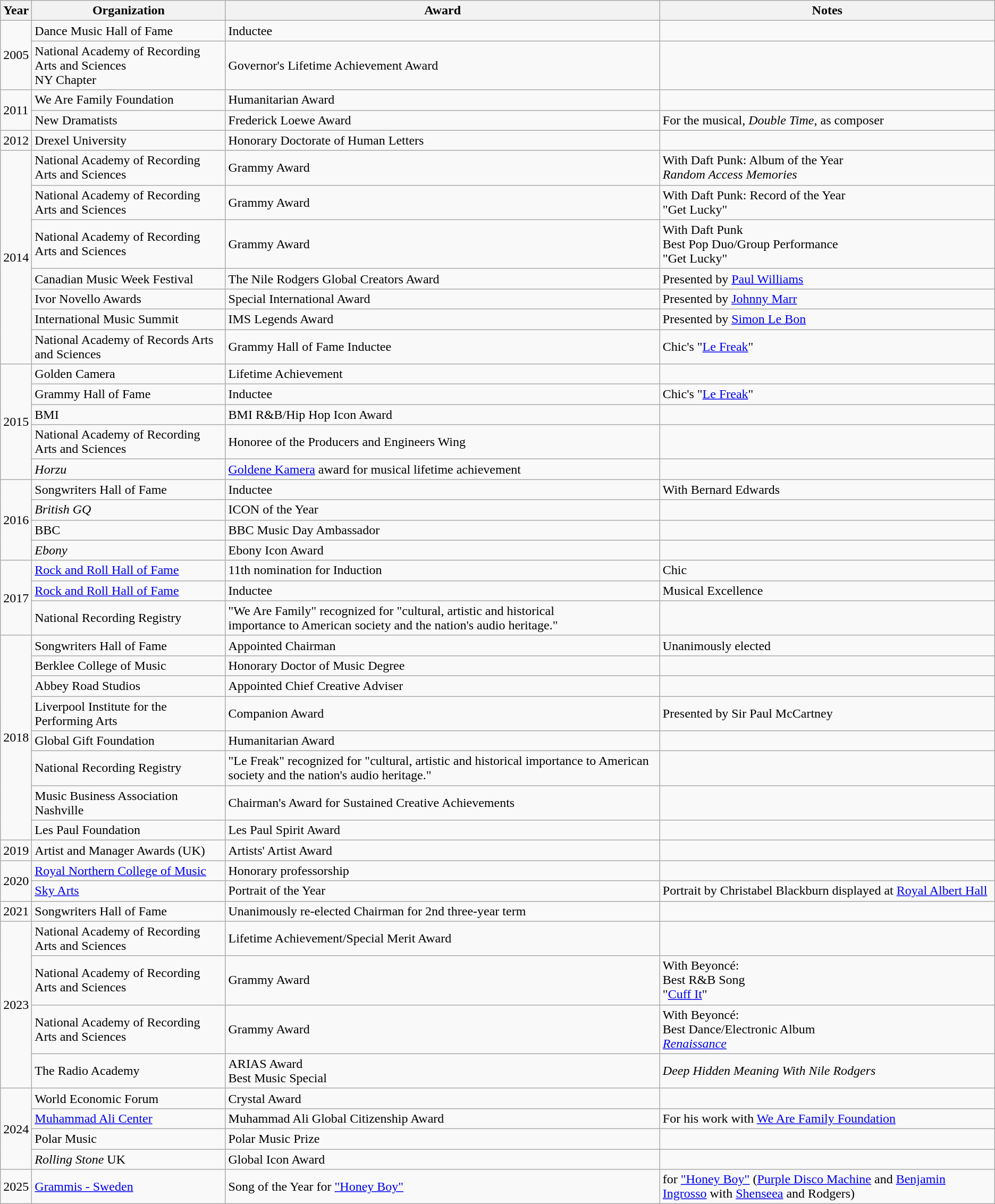<table class="wikitable sortable">
<tr>
<th>Year</th>
<th>Organization</th>
<th>Award</th>
<th>Notes</th>
</tr>
<tr>
<td rowspan="2">2005</td>
<td>Dance Music Hall of Fame</td>
<td>Inductee</td>
<td></td>
</tr>
<tr>
<td>National Academy of Recording Arts and Sciences<br> NY Chapter</td>
<td>Governor's Lifetime Achievement Award</td>
<td></td>
</tr>
<tr>
<td rowspan="2">2011</td>
<td>We Are Family Foundation</td>
<td>Humanitarian Award</td>
<td></td>
</tr>
<tr>
<td>New Dramatists</td>
<td>Frederick Loewe Award</td>
<td>For the musical, <em>Double Time</em>, as composer </td>
</tr>
<tr>
<td>2012</td>
<td>Drexel University</td>
<td>Honorary Doctorate of Human Letters</td>
<td></td>
</tr>
<tr>
<td rowspan="7">2014</td>
<td>National Academy of Recording Arts and Sciences</td>
<td>Grammy Award</td>
<td>With Daft Punk:  Album of the Year <br><em>Random Access Memories</em></td>
</tr>
<tr>
<td>National Academy of Recording Arts and Sciences</td>
<td>Grammy Award</td>
<td>With Daft Punk: Record of the Year <br>"Get Lucky"</td>
</tr>
<tr>
<td>National Academy of Recording Arts and Sciences</td>
<td>Grammy Award</td>
<td>With Daft Punk<br>Best Pop Duo/Group Performance <br>"Get Lucky"</td>
</tr>
<tr>
<td>Canadian Music Week Festival</td>
<td>The Nile Rodgers Global Creators Award</td>
<td>Presented by <a href='#'>Paul Williams</a></td>
</tr>
<tr>
<td>Ivor Novello Awards</td>
<td>Special International Award</td>
<td>Presented by <a href='#'>Johnny Marr</a></td>
</tr>
<tr>
<td>International Music Summit</td>
<td>IMS Legends Award</td>
<td>Presented by <a href='#'>Simon Le Bon</a></td>
</tr>
<tr>
<td>National Academy of Records Arts and Sciences</td>
<td>Grammy Hall of Fame Inductee</td>
<td>Chic's "<a href='#'>Le Freak</a>"</td>
</tr>
<tr>
<td rowspan="5">2015</td>
<td>Golden Camera</td>
<td>Lifetime Achievement</td>
<td></td>
</tr>
<tr>
<td>Grammy Hall of Fame</td>
<td>Inductee</td>
<td>Chic's "<a href='#'>Le Freak</a>"</td>
</tr>
<tr>
<td>BMI</td>
<td>BMI R&B/Hip Hop Icon Award</td>
<td></td>
</tr>
<tr>
<td>National Academy of Recording Arts and Sciences</td>
<td>Honoree of the Producers and Engineers Wing</td>
<td></td>
</tr>
<tr>
<td><em>Horzu</em></td>
<td><a href='#'>Goldene Kamera</a> award for musical lifetime achievement</td>
<td></td>
</tr>
<tr>
<td rowspan="4">2016</td>
<td>Songwriters Hall of Fame</td>
<td>Inductee</td>
<td>With Bernard Edwards</td>
</tr>
<tr>
<td><em>British GQ</em></td>
<td>ICON of the Year</td>
<td></td>
</tr>
<tr>
<td>BBC</td>
<td>BBC Music Day Ambassador</td>
<td></td>
</tr>
<tr>
<td><em>Ebony</em></td>
<td>Ebony Icon Award </td>
<td></td>
</tr>
<tr>
<td rowspan="3">2017</td>
<td><a href='#'>Rock and Roll Hall of Fame</a></td>
<td>11th nomination for Induction</td>
<td>Chic</td>
</tr>
<tr>
<td><a href='#'>Rock and Roll Hall of Fame</a></td>
<td>Inductee</td>
<td>Musical Excellence</td>
</tr>
<tr>
<td>National Recording Registry</td>
<td>"We Are Family" recognized for "cultural, artistic and historical<br> importance to American society and the nation's audio heritage."</td>
<td></td>
</tr>
<tr>
<td rowspan="8">2018</td>
<td>Songwriters Hall of Fame</td>
<td>Appointed Chairman</td>
<td>Unanimously elected</td>
</tr>
<tr>
<td>Berklee College of Music</td>
<td>Honorary Doctor of Music Degree</td>
<td></td>
</tr>
<tr>
<td>Abbey Road Studios</td>
<td>Appointed Chief Creative Adviser</td>
<td></td>
</tr>
<tr>
<td>Liverpool Institute for the Performing Arts</td>
<td>Companion Award</td>
<td>Presented by Sir Paul McCartney</td>
</tr>
<tr>
<td>Global Gift Foundation</td>
<td>Humanitarian Award</td>
<td></td>
</tr>
<tr>
<td>National Recording Registry</td>
<td>"Le Freak" recognized for "cultural, artistic and historical importance to American society and the nation's audio heritage."</td>
<td></td>
</tr>
<tr>
<td>Music Business Association Nashville</td>
<td>Chairman's Award for Sustained Creative Achievements</td>
<td></td>
</tr>
<tr>
<td>Les Paul Foundation</td>
<td>Les Paul Spirit Award</td>
<td></td>
</tr>
<tr>
<td>2019</td>
<td>Artist and Manager Awards (UK)</td>
<td>Artists' Artist Award</td>
<td></td>
</tr>
<tr>
<td rowspan=2>2020</td>
<td><a href='#'>Royal Northern College of Music</a></td>
<td>Honorary professorship</td>
<td></td>
</tr>
<tr>
<td><a href='#'>Sky Arts</a></td>
<td>Portrait of the Year</td>
<td>Portrait by Christabel Blackburn displayed at <a href='#'>Royal Albert Hall</a></td>
</tr>
<tr>
<td>2021</td>
<td>Songwriters Hall of Fame</td>
<td>Unanimously re-elected Chairman for 2nd three-year term</td>
<td></td>
</tr>
<tr>
<td rowspan="4">2023</td>
<td>National Academy of Recording Arts and Sciences</td>
<td>Lifetime Achievement/Special Merit Award</td>
<td></td>
</tr>
<tr>
<td>National Academy of Recording Arts and Sciences</td>
<td>Grammy Award</td>
<td>With Beyoncé: <br>Best R&B Song <br> "<a href='#'>Cuff It</a>"</td>
</tr>
<tr>
<td>National Academy of Recording Arts and Sciences</td>
<td>Grammy Award</td>
<td>With Beyoncé: <br> Best Dance/Electronic Album <br> <em><a href='#'>Renaissance</a></em></td>
</tr>
<tr>
<td>The Radio Academy</td>
<td>ARIAS Award<br>Best Music Special</td>
<td><em>Deep Hidden Meaning With Nile Rodgers</em></td>
</tr>
<tr>
<td rowspan="4">2024</td>
<td>World Economic Forum</td>
<td>Crystal Award</td>
<td></td>
</tr>
<tr>
<td><a href='#'>Muhammad Ali Center</a></td>
<td>Muhammad Ali Global Citizenship Award</td>
<td>For his work with <a href='#'>We Are Family Foundation</a></td>
</tr>
<tr>
<td>Polar Music</td>
<td>Polar Music Prize</td>
<td></td>
</tr>
<tr>
<td><em>Rolling Stone</em> UK</td>
<td>Global Icon Award</td>
<td></td>
</tr>
<tr>
<td>2025</td>
<td><a href='#'>Grammis - Sweden</a></td>
<td>Song of the Year for <a href='#'>"Honey Boy"</a></td>
<td>for <a href='#'>"Honey Boy"</a> (<a href='#'>Purple Disco Machine</a> and <a href='#'>Benjamin Ingrosso</a> with <a href='#'>Shenseea</a> and Rodgers)</td>
</tr>
</table>
